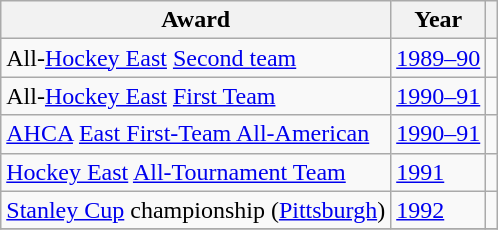<table class="wikitable">
<tr>
<th>Award</th>
<th>Year</th>
<th></th>
</tr>
<tr>
<td>All-<a href='#'>Hockey East</a> <a href='#'>Second team</a></td>
<td><a href='#'>1989–90</a></td>
<td></td>
</tr>
<tr>
<td>All-<a href='#'>Hockey East</a> <a href='#'>First Team</a></td>
<td><a href='#'>1990–91</a></td>
<td></td>
</tr>
<tr>
<td><a href='#'>AHCA</a> <a href='#'>East First-Team All-American</a></td>
<td><a href='#'>1990–91</a></td>
<td></td>
</tr>
<tr>
<td><a href='#'>Hockey East</a> <a href='#'>All-Tournament Team</a></td>
<td><a href='#'>1991</a></td>
<td></td>
</tr>
<tr>
<td><a href='#'>Stanley Cup</a> championship  (<a href='#'>Pittsburgh</a>)</td>
<td><a href='#'>1992</a></td>
<td></td>
</tr>
<tr>
</tr>
</table>
